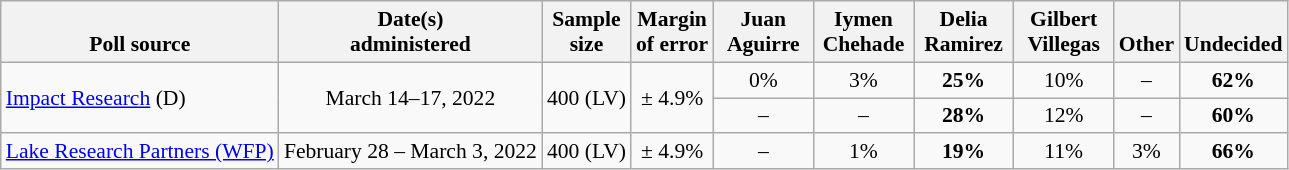<table class="wikitable" style="font-size:90%;text-align:center;">
<tr valign=bottom>
<th>Poll source</th>
<th>Date(s)<br>administered</th>
<th>Sample<br>size</th>
<th>Margin<br>of error</th>
<th style="width:60px;">Juan<br>Aguirre</th>
<th style="width:60px;">Iymen<br>Chehade</th>
<th style="width:60px;">Delia<br>Ramirez</th>
<th style="width:60px;">Gilbert<br>Villegas</th>
<th>Other</th>
<th>Undecided</th>
</tr>
<tr>
<td style="text-align:left;" rowspan="2"><a href='#'>Impact Research</a> (D)</td>
<td rowspan="2">March 14–17, 2022</td>
<td rowspan="2">400 (LV)</td>
<td rowspan="2">± 4.9%</td>
<td>0%</td>
<td>3%</td>
<td><strong>25%</strong></td>
<td>10%</td>
<td>–</td>
<td><strong>62%</strong></td>
</tr>
<tr>
<td>–</td>
<td>–</td>
<td><strong>28%</strong></td>
<td>12%</td>
<td>–</td>
<td><strong>60%</strong></td>
</tr>
<tr>
<td style="text-align:left;"><a href='#'>Lake Research Partners (WFP)</a></td>
<td>February 28 – March 3, 2022</td>
<td>400 (LV)</td>
<td>± 4.9%</td>
<td>–</td>
<td>1%</td>
<td><strong>19%</strong></td>
<td>11%</td>
<td>3%</td>
<td><strong>66%</strong></td>
</tr>
</table>
